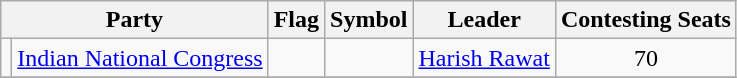<table class="wikitable" style="text-align:center">
<tr>
<th colspan="2">Party</th>
<th>Flag</th>
<th>Symbol</th>
<th>Leader</th>
<th>Contesting Seats</th>
</tr>
<tr>
<td></td>
<td><a href='#'>Indian National Congress</a></td>
<td></td>
<td></td>
<td><a href='#'>Harish Rawat</a></td>
<td>70</td>
</tr>
<tr>
</tr>
</table>
